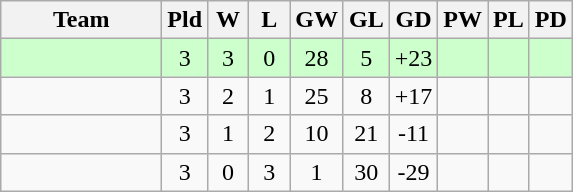<table class=wikitable style="text-align:center">
<tr>
<th width=100>Team</th>
<th width=20>Pld</th>
<th width=20>W</th>
<th width=20>L</th>
<th width=20>GW</th>
<th width=20>GL</th>
<th width=20>GD</th>
<th width=20>PW</th>
<th width=20>PL</th>
<th width=20>PD</th>
</tr>
<tr bgcolor="#ccffcc">
<td align=left></td>
<td>3</td>
<td>3</td>
<td>0</td>
<td>28</td>
<td>5</td>
<td>+23</td>
<td></td>
<td></td>
<td></td>
</tr>
<tr>
<td align=left></td>
<td>3</td>
<td>2</td>
<td>1</td>
<td>25</td>
<td>8</td>
<td>+17</td>
<td></td>
<td></td>
<td></td>
</tr>
<tr>
<td align=left></td>
<td>3</td>
<td>1</td>
<td>2</td>
<td>10</td>
<td>21</td>
<td>-11</td>
<td></td>
<td></td>
<td></td>
</tr>
<tr>
<td align=left></td>
<td>3</td>
<td>0</td>
<td>3</td>
<td>1</td>
<td>30</td>
<td>-29</td>
<td></td>
<td></td>
<td></td>
</tr>
</table>
